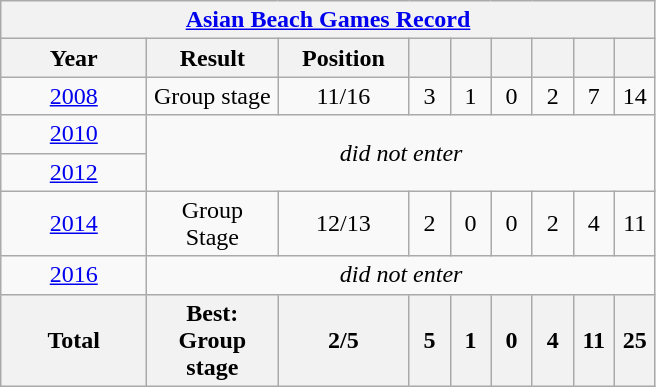<table class="wikitable" style="text-align:center;">
<tr>
<th colspan=9><a href='#'>Asian Beach Games Record</a></th>
</tr>
<tr>
<th width="90">Year</th>
<th width="80">Result</th>
<th width="80">Position</th>
<th width="20"></th>
<th width="20"></th>
<th width="20"></th>
<th width="20"></th>
<th width="20"></th>
<th width="20"></th>
</tr>
<tr>
<td> <a href='#'>2008</a></td>
<td>Group stage</td>
<td>11/16</td>
<td>3</td>
<td>1</td>
<td>0</td>
<td>2</td>
<td>7</td>
<td>14</td>
</tr>
<tr>
<td> <a href='#'>2010</a></td>
<td colspan=8 rowspan=2><em>did not enter</em></td>
</tr>
<tr>
<td> <a href='#'>2012</a></td>
</tr>
<tr>
<td> <a href='#'>2014</a></td>
<td>Group Stage</td>
<td>12/13</td>
<td>2</td>
<td>0</td>
<td>0</td>
<td>2</td>
<td>4</td>
<td>11</td>
</tr>
<tr>
<td> <a href='#'>2016</a></td>
<td colspan=8><em>did not enter</em></td>
</tr>
<tr>
<th>Total</th>
<th>Best: Group stage</th>
<th>2/5</th>
<th>5</th>
<th>1</th>
<th>0</th>
<th>4</th>
<th>11</th>
<th>25</th>
</tr>
</table>
